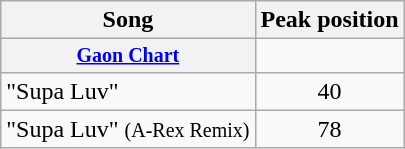<table class="wikitable sortable" style="text-align:center;">
<tr>
<th rowspan="2">Song</th>
<th colspan="8">Peak position</th>
</tr>
<tr>
</tr>
<tr style="font-size:smaller;">
<th><a href='#'>Gaon Chart</a></th>
</tr>
<tr>
<td align="left">"Supa Luv"</td>
<td>40</td>
</tr>
<tr>
<td align="left">"Supa Luv" <small>(A-Rex Remix)</small></td>
<td>78</td>
</tr>
</table>
